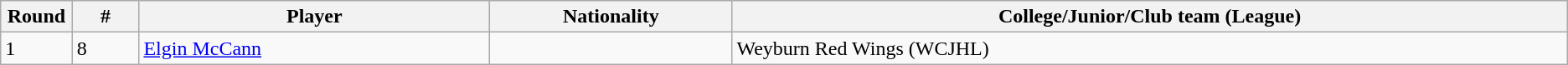<table class="wikitable">
<tr align="center">
<th bgcolor="#DDDDFF" width="4.0%">Round</th>
<th bgcolor="#DDDDFF" width="4.0%">#</th>
<th bgcolor="#DDDDFF" width="21.0%">Player</th>
<th bgcolor="#DDDDFF" width="14.5%">Nationality</th>
<th bgcolor="#DDDDFF" width="50.0%">College/Junior/Club team (League)</th>
</tr>
<tr>
<td>1</td>
<td>8</td>
<td><a href='#'>Elgin McCann</a></td>
<td></td>
<td>Weyburn Red Wings (WCJHL)</td>
</tr>
</table>
